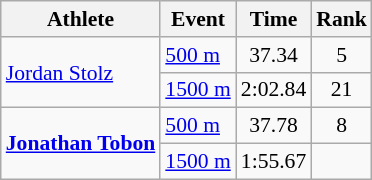<table class="wikitable" style="font-size:90%">
<tr>
<th>Athlete</th>
<th>Event</th>
<th>Time</th>
<th>Rank</th>
</tr>
<tr align=center>
<td align=left rowspan=2><a href='#'>Jordan Stolz</a></td>
<td align=left><a href='#'>500 m</a></td>
<td>37.34</td>
<td>5</td>
</tr>
<tr align=center>
<td align=left><a href='#'>1500 m</a></td>
<td>2:02.84</td>
<td>21</td>
</tr>
<tr align=center>
<td align=left rowspan=2><strong><a href='#'>Jonathan Tobon</a></strong><br></td>
<td align=left><a href='#'>500 m</a></td>
<td>37.78</td>
<td>8</td>
</tr>
<tr align=center>
<td align=left><a href='#'>1500 m</a></td>
<td>1:55.67</td>
<td></td>
</tr>
</table>
